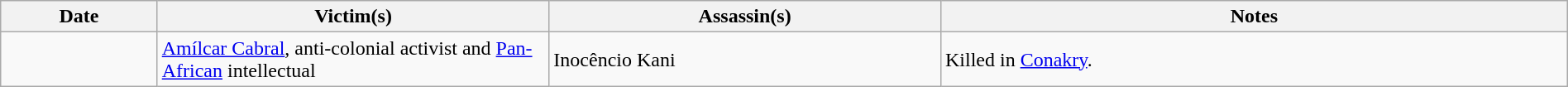<table class="wikitable sortable" style="width:100%">
<tr>
<th style="width:10%">Date</th>
<th style="width:25%">Victim(s)</th>
<th style="width:25%">Assassin(s)</th>
<th style="width:40%">Notes</th>
</tr>
<tr>
<td></td>
<td><a href='#'>Amílcar Cabral</a>, anti-colonial activist and <a href='#'>Pan-African</a> intellectual</td>
<td>Inocêncio Kani</td>
<td>Killed in <a href='#'>Conakry</a>.</td>
</tr>
</table>
